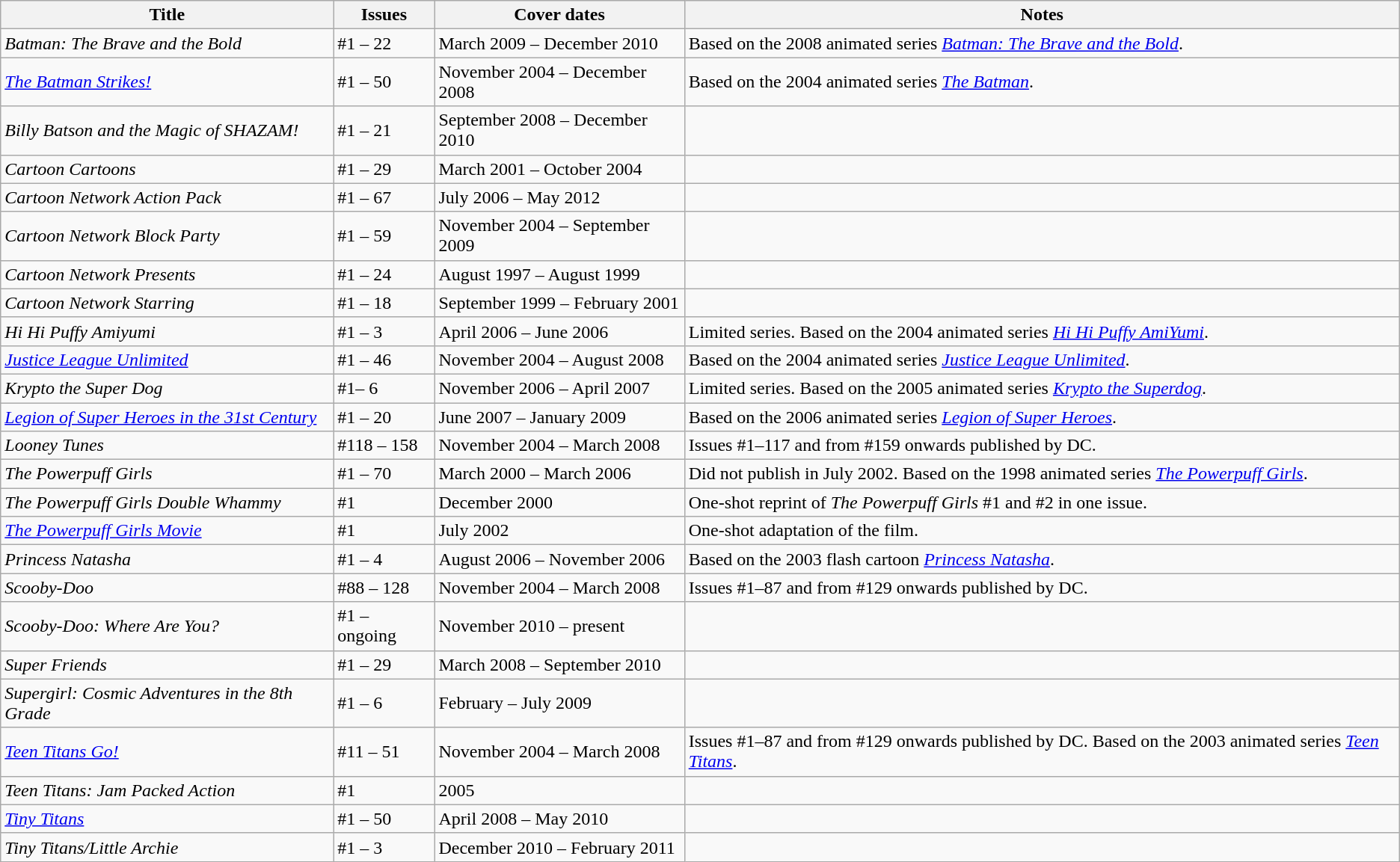<table class="wikitable">
<tr>
<th>Title</th>
<th>Issues</th>
<th>Cover dates</th>
<th>Notes</th>
</tr>
<tr>
<td><em>Batman: The Brave and the Bold</em></td>
<td>#1 – 22</td>
<td>March 2009 – December 2010</td>
<td>Based on the 2008 animated series <em><a href='#'>Batman: The Brave and the Bold</a></em>.</td>
</tr>
<tr>
<td><em><a href='#'>The Batman Strikes!</a></em></td>
<td>#1 – 50</td>
<td>November 2004 – December 2008</td>
<td>Based on the 2004 animated series <em><a href='#'>The Batman</a></em>.</td>
</tr>
<tr>
<td><em>Billy Batson and the Magic of SHAZAM!</em></td>
<td>#1 – 21</td>
<td>September 2008 – December 2010</td>
<td></td>
</tr>
<tr>
<td><em>Cartoon Cartoons</em></td>
<td>#1 – 29</td>
<td>March 2001 – October 2004</td>
<td></td>
</tr>
<tr>
<td><em>Cartoon Network Action Pack</em></td>
<td>#1 – 67</td>
<td>July 2006 – May 2012</td>
<td></td>
</tr>
<tr>
<td><em>Cartoon Network Block Party</em></td>
<td>#1 – 59</td>
<td>November 2004 – September 2009</td>
<td></td>
</tr>
<tr>
<td><em>Cartoon Network Presents</em></td>
<td>#1 – 24</td>
<td>August 1997 – August 1999</td>
<td></td>
</tr>
<tr>
<td><em>Cartoon Network Starring</em></td>
<td>#1 – 18</td>
<td>September 1999 – February 2001</td>
<td></td>
</tr>
<tr>
<td><em>Hi Hi Puffy Amiyumi</em></td>
<td>#1 – 3</td>
<td>April 2006 – June 2006</td>
<td>Limited series. Based on the 2004 animated series <em><a href='#'>Hi Hi Puffy AmiYumi</a></em>.</td>
</tr>
<tr>
<td><em><a href='#'>Justice League Unlimited</a></em></td>
<td>#1 – 46</td>
<td>November 2004 – August 2008</td>
<td>Based on the 2004 animated series <em><a href='#'>Justice League Unlimited</a></em>.</td>
</tr>
<tr>
<td><em>Krypto the Super Dog</em></td>
<td>#1– 6</td>
<td>November 2006 – April 2007</td>
<td>Limited series. Based on the 2005 animated series <em><a href='#'>Krypto the Superdog</a></em>.</td>
</tr>
<tr>
<td><em><a href='#'>Legion of Super Heroes in the 31st Century</a></em></td>
<td>#1 – 20</td>
<td>June 2007 – January 2009</td>
<td>Based on the 2006 animated series <em><a href='#'>Legion of Super Heroes</a></em>.</td>
</tr>
<tr>
<td><em>Looney Tunes</em></td>
<td>#118 – 158</td>
<td>November 2004 – March 2008</td>
<td>Issues #1–117 and from #159 onwards published by DC.</td>
</tr>
<tr>
<td><em>The Powerpuff Girls</em></td>
<td>#1 – 70</td>
<td>March 2000 – March 2006</td>
<td>Did not publish in July 2002. Based on the 1998 animated series <em><a href='#'>The Powerpuff Girls</a></em>.</td>
</tr>
<tr>
<td><em>The Powerpuff Girls Double Whammy</em></td>
<td>#1</td>
<td>December 2000</td>
<td>One-shot reprint of <em>The Powerpuff Girls</em> #1 and #2 in one issue.</td>
</tr>
<tr>
<td><em><a href='#'>The Powerpuff Girls Movie</a></em></td>
<td>#1</td>
<td>July 2002</td>
<td>One-shot adaptation of the film.</td>
</tr>
<tr>
<td><em>Princess Natasha</em></td>
<td>#1 – 4</td>
<td>August 2006 – November 2006</td>
<td>Based on the 2003 flash cartoon <em><a href='#'>Princess Natasha</a></em>.</td>
</tr>
<tr>
<td><em>Scooby-Doo</em></td>
<td>#88 – 128</td>
<td>November 2004 – March 2008</td>
<td>Issues #1–87 and from #129 onwards published by DC.</td>
</tr>
<tr>
<td><em>Scooby-Doo: Where Are You?</em></td>
<td>#1 – ongoing</td>
<td>November 2010 – present</td>
<td></td>
</tr>
<tr>
<td><em>Super Friends</em></td>
<td>#1 – 29</td>
<td>March 2008 – September 2010</td>
<td></td>
</tr>
<tr>
<td><em>Supergirl: Cosmic Adventures in the 8th Grade</em></td>
<td>#1 – 6</td>
<td>February – July 2009</td>
<td></td>
</tr>
<tr>
<td><em><a href='#'>Teen Titans Go!</a></em></td>
<td>#11 – 51</td>
<td>November 2004 – March 2008</td>
<td>Issues #1–87 and from #129 onwards published by DC. Based on the 2003 animated series <em><a href='#'>Teen Titans</a></em>.</td>
</tr>
<tr>
<td><em>Teen Titans: Jam Packed Action</em></td>
<td>#1</td>
<td>2005</td>
<td></td>
</tr>
<tr>
<td><em><a href='#'>Tiny Titans</a></em></td>
<td>#1 – 50</td>
<td>April 2008 – May 2010</td>
<td></td>
</tr>
<tr>
<td><em>Tiny Titans/Little Archie</em></td>
<td>#1 – 3</td>
<td>December 2010 – February 2011</td>
<td></td>
</tr>
</table>
